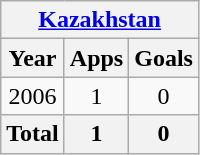<table class="wikitable" style="text-align:center">
<tr>
<th colspan=3><a href='#'>Kazakhstan</a></th>
</tr>
<tr>
<th>Year</th>
<th>Apps</th>
<th>Goals</th>
</tr>
<tr>
<td>2006</td>
<td>1</td>
<td>0</td>
</tr>
<tr>
<th>Total</th>
<th>1</th>
<th>0</th>
</tr>
</table>
